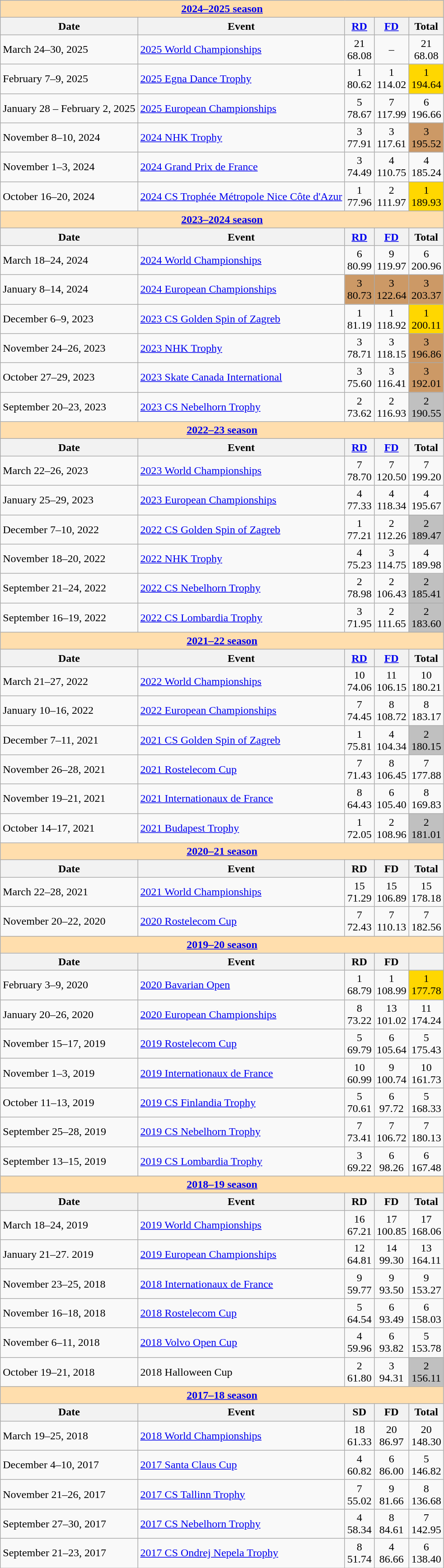<table class="wikitable">
<tr>
<th style="background-color: #ffdead; " colspan=5 align=center><a href='#'><strong>2024–2025 season</strong></a></th>
</tr>
<tr>
<th>Date</th>
<th>Event</th>
<th><a href='#'>RD</a></th>
<th><a href='#'>FD</a></th>
<th>Total</th>
</tr>
<tr>
<td>March 24–30, 2025</td>
<td><a href='#'>2025 World Championships</a></td>
<td align=center>21 <br> 68.08</td>
<td align=center>–</td>
<td align=center>21 <br> 68.08</td>
</tr>
<tr>
<td>February 7–9, 2025</td>
<td><a href='#'>2025 Egna Dance Trophy</a></td>
<td align=center>1 <br> 80.62</td>
<td align=center>1 <br> 114.02</td>
<td align=center bgcolor=gold>1 <br> 194.64</td>
</tr>
<tr>
<td>January 28 – February 2, 2025</td>
<td><a href='#'>2025 European Championships</a></td>
<td align=center>5 <br> 78.67</td>
<td align=center>7 <br> 117.99</td>
<td align=center>6 <br> 196.66</td>
</tr>
<tr>
<td>November 8–10, 2024</td>
<td><a href='#'>2024 NHK Trophy</a></td>
<td align=center>3 <br> 77.91</td>
<td align=center>3 <br> 117.61</td>
<td align=center bgcolor= cc9966>3 <br> 195.52</td>
</tr>
<tr>
<td>November 1–3, 2024</td>
<td><a href='#'>2024 Grand Prix de France</a></td>
<td align=center>3 <br> 74.49</td>
<td align=center>4 <br>  110.75</td>
<td align=center>4 <br> 185.24</td>
</tr>
<tr>
<td>October 16–20, 2024</td>
<td><a href='#'>2024 CS Trophée Métropole Nice Côte d'Azur</a></td>
<td align=center>1 <br> 77.96</td>
<td align=center>2 <br>  111.97</td>
<td align=center bgcolor=gold>1 <br> 189.93</td>
</tr>
<tr>
<th style="background-color: #ffdead; " colspan=5 align=center><a href='#'><strong>2023–2024 season</strong></a></th>
</tr>
<tr>
<th>Date</th>
<th>Event</th>
<th><a href='#'>RD</a></th>
<th><a href='#'>FD</a></th>
<th>Total</th>
</tr>
<tr>
<td>March 18–24, 2024</td>
<td><a href='#'>2024 World Championships</a></td>
<td align=center>6 <br> 80.99</td>
<td align=center>9 <br> 119.97</td>
<td align=center>6 <br> 200.96</td>
</tr>
<tr>
<td>January 8–14, 2024</td>
<td><a href='#'>2024 European Championships</a></td>
<td align=center bgcolor= cc9966>3 <br> 80.73</td>
<td align=center bgcolor= cc9966>3 <br> 122.64</td>
<td align=center bgcolor= cc9966>3 <br> 203.37</td>
</tr>
<tr>
<td>December 6–9, 2023</td>
<td><a href='#'>2023 CS Golden Spin of Zagreb</a></td>
<td align=center>1 <br> 81.19</td>
<td align=center>1 <br> 118.92</td>
<td align=center bgcolor=gold>1 <br> 200.11</td>
</tr>
<tr>
<td>November 24–26, 2023</td>
<td><a href='#'>2023 NHK Trophy</a></td>
<td align=center>3 <br> 78.71</td>
<td align=center>3 <br> 118.15</td>
<td align=center bgcolor=cc9966>3 <br> 196.86</td>
</tr>
<tr>
<td>October 27–29, 2023</td>
<td><a href='#'>2023 Skate Canada International</a></td>
<td align=center>3 <br> 75.60</td>
<td align=center>3 <br> 116.41</td>
<td align=center bgcolor=cc9966>3 <br> 192.01</td>
</tr>
<tr>
<td>September 20–23, 2023</td>
<td><a href='#'>2023 CS Nebelhorn Trophy</a></td>
<td align=center>2 <br> 73.62</td>
<td align=center>2 <br> 116.93</td>
<td align=center bgcolor=silver>2 <br> 190.55</td>
</tr>
<tr>
<th style="background-color: #ffdead;" colspan=5 align=center><a href='#'>2022–23 season</a></th>
</tr>
<tr>
<th>Date</th>
<th>Event</th>
<th><a href='#'>RD</a></th>
<th><a href='#'>FD</a></th>
<th>Total</th>
</tr>
<tr>
<td>March 22–26, 2023</td>
<td><a href='#'>2023 World Championships</a></td>
<td align=center>7 <br> 78.70</td>
<td align=center>7 <br> 120.50</td>
<td align=center>7 <br> 199.20</td>
</tr>
<tr>
<td>January 25–29, 2023</td>
<td><a href='#'>2023 European Championships</a></td>
<td align=center>4 <br> 77.33</td>
<td align=center>4 <br> 118.34</td>
<td align=center>4 <br> 195.67</td>
</tr>
<tr>
<td>December 7–10, 2022</td>
<td><a href='#'>2022 CS Golden Spin of Zagreb</a></td>
<td align=center>1 <br> 77.21</td>
<td align=center>2 <br> 112.26</td>
<td align=center bgcolor=silver>2 <br> 189.47</td>
</tr>
<tr>
<td>November 18–20, 2022</td>
<td><a href='#'>2022 NHK Trophy</a></td>
<td align=center>4 <br> 75.23</td>
<td align=center>3 <br> 114.75</td>
<td align=center>4 <br> 189.98</td>
</tr>
<tr>
<td>September 21–24, 2022</td>
<td><a href='#'>2022 CS Nebelhorn Trophy</a></td>
<td align=center>2 <br>	78.98</td>
<td align=center>2 <br> 106.43</td>
<td align=center bgcolor=silver>2 <br> 185.41</td>
</tr>
<tr>
<td>September 16–19, 2022</td>
<td><a href='#'>2022 CS Lombardia Trophy</a></td>
<td align=center>3 <br> 71.95</td>
<td align=center>2 <br> 111.65</td>
<td align=center bgcolor=silver>2 <br> 183.60</td>
</tr>
<tr>
<td style="background-color: #ffdead;" colspan=5 align=center><a href='#'><strong>2021–22 season</strong></a></td>
</tr>
<tr>
<th>Date</th>
<th>Event</th>
<th><a href='#'>RD</a></th>
<th><a href='#'>FD</a></th>
<th>Total</th>
</tr>
<tr>
<td>March 21–27, 2022</td>
<td><a href='#'>2022 World Championships</a></td>
<td align=center>10 <br> 74.06</td>
<td align=center>11 <br> 106.15</td>
<td align=center>10 <br> 180.21</td>
</tr>
<tr>
<td>January 10–16, 2022</td>
<td><a href='#'>2022 European Championships</a></td>
<td align=center>7 <br> 74.45</td>
<td align=center>8 <br> 108.72</td>
<td align=center>8 <br> 183.17</td>
</tr>
<tr>
<td>December 7–11, 2021</td>
<td><a href='#'>2021 CS Golden Spin of Zagreb</a></td>
<td align=center>1 <br> 75.81</td>
<td align=center>4 <br> 104.34</td>
<td align=center bgcolor=silver>2 <br> 180.15</td>
</tr>
<tr>
<td>November 26–28, 2021</td>
<td><a href='#'>2021 Rostelecom Cup</a></td>
<td align=center>7 <br> 71.43</td>
<td align=center>8 <br> 106.45</td>
<td align=center>7 <br> 177.88</td>
</tr>
<tr>
<td>November 19–21, 2021</td>
<td><a href='#'>2021 Internationaux de France</a></td>
<td align=center>8 <br> 64.43</td>
<td align=center>6 <br> 105.40</td>
<td align=center>8 <br> 169.83</td>
</tr>
<tr>
<td>October 14–17, 2021</td>
<td><a href='#'>2021 Budapest Trophy</a></td>
<td align=center>1 <br> 72.05</td>
<td align=center>2 <br> 108.96</td>
<td align=center bgcolor=silver>2 <br> 181.01</td>
</tr>
<tr>
<th style="background-color: #ffdead;" colspan=5 align=center><a href='#'>2020–21 season</a></th>
</tr>
<tr>
<th>Date</th>
<th>Event</th>
<th>RD</th>
<th>FD</th>
<th>Total</th>
</tr>
<tr>
<td>March 22–28, 2021</td>
<td><a href='#'>2021 World Championships</a></td>
<td align=center>15 <br> 71.29</td>
<td align=center>15 <br> 106.89</td>
<td align=center>15 <br> 178.18</td>
</tr>
<tr>
<td>November 20–22, 2020</td>
<td><a href='#'>2020 Rostelecom Cup</a></td>
<td align=center>7 <br> 72.43</td>
<td align=center>7 <br> 110.13</td>
<td align=center>7 <br> 182.56</td>
</tr>
<tr>
<th style="background-color: #ffdead;" colspan=5 align=center><a href='#'>2019–20 season</a></th>
</tr>
<tr>
<th>Date</th>
<th>Event</th>
<th>RD</th>
<th>FD</th>
<th Total></th>
</tr>
<tr>
<td>February 3–9, 2020</td>
<td><a href='#'>2020 Bavarian Open</a></td>
<td align=center>1 <br> 68.79</td>
<td align=center>1 <br> 108.99</td>
<td align=center bgcolor=gold>1 <br> 177.78</td>
</tr>
<tr>
<td>January 20–26, 2020</td>
<td><a href='#'>2020 European Championships</a></td>
<td align=center>8 <br>	73.22</td>
<td align=center>13 <br> 101.02</td>
<td align=center>11 <br> 174.24</td>
</tr>
<tr>
<td>November 15–17, 2019</td>
<td><a href='#'>2019 Rostelecom Cup</a></td>
<td align=center>5 <br> 69.79</td>
<td align=center>6 <br> 105.64</td>
<td align=center>5 <br> 175.43</td>
</tr>
<tr>
<td>November 1–3, 2019</td>
<td><a href='#'>2019 Internationaux de France</a></td>
<td align=center>10 <br> 60.99</td>
<td align=center>9 <br> 100.74</td>
<td align=center>10 <br> 161.73</td>
</tr>
<tr>
<td>October 11–13, 2019</td>
<td><a href='#'>2019 CS Finlandia Trophy</a></td>
<td align=center>5 <br> 70.61</td>
<td align=center>6 <br> 97.72</td>
<td align=center>5 <br> 168.33</td>
</tr>
<tr>
<td>September 25–28, 2019</td>
<td><a href='#'>2019 CS Nebelhorn Trophy</a></td>
<td align=center>7 <br> 73.41</td>
<td align=center>7 <br> 106.72</td>
<td align=center>7 <br> 180.13</td>
</tr>
<tr>
<td>September 13–15, 2019</td>
<td><a href='#'>2019 CS Lombardia Trophy</a></td>
<td align=center>3 <br> 69.22</td>
<td align=center>6 <br> 98.26</td>
<td align=center>6 <br> 167.48</td>
</tr>
<tr>
<th style="background-color: #ffdead;" colspan=5 align=center><a href='#'>2018–19 season</a></th>
</tr>
<tr>
<th>Date</th>
<th>Event</th>
<th>RD</th>
<th>FD</th>
<th>Total</th>
</tr>
<tr>
<td>March 18–24, 2019</td>
<td><a href='#'>2019 World Championships</a></td>
<td align=center>16 <br> 67.21</td>
<td align=center>17 <br> 100.85</td>
<td align=center>17 <br> 168.06</td>
</tr>
<tr>
<td>January 21–27. 2019</td>
<td><a href='#'>2019 European Championships</a></td>
<td align=center>12 <br> 64.81</td>
<td align=center>14 <br> 99.30</td>
<td align=center>13 <br> 164.11</td>
</tr>
<tr>
<td>November 23–25, 2018</td>
<td><a href='#'>2018 Internationaux de France</a></td>
<td align=center>9 <br> 59.77</td>
<td align=center>9 <br> 93.50</td>
<td align=center>9 <br> 153.27</td>
</tr>
<tr>
<td>November 16–18, 2018</td>
<td><a href='#'>2018 Rostelecom Cup</a></td>
<td align=center>5 <br> 64.54</td>
<td align=center>6 <br> 93.49</td>
<td align=center>6 <br> 158.03</td>
</tr>
<tr>
<td>November 6–11, 2018</td>
<td><a href='#'>2018 Volvo Open Cup</a></td>
<td align=center>4 <br> 59.96</td>
<td align=center>6 <br> 93.82</td>
<td align=center>5 <br> 153.78</td>
</tr>
<tr>
<td>October 19–21, 2018</td>
<td>2018 Halloween Cup</td>
<td align=center>2 <br> 61.80</td>
<td align=center>3 <br> 94.31</td>
<td align=center bgcolor=silver>2 <br> 156.11</td>
</tr>
<tr>
<th style="background-color: #ffdead;" colspan=5 align=center><a href='#'>2017–18 season</a></th>
</tr>
<tr>
<th>Date</th>
<th>Event</th>
<th>SD</th>
<th>FD</th>
<th>Total</th>
</tr>
<tr>
<td>March 19–25, 2018</td>
<td><a href='#'>2018 World Championships</a></td>
<td align=center>18 <br> 61.33</td>
<td align=center>20 <br> 86.97</td>
<td align=center>20 <br> 148.30</td>
</tr>
<tr>
<td>December 4–10, 2017</td>
<td><a href='#'>2017 Santa Claus Cup</a></td>
<td align=center>4 <br> 60.82</td>
<td align=center>6 <br> 86.00</td>
<td align=center>5 <br> 146.82</td>
</tr>
<tr>
<td>November 21–26, 2017</td>
<td><a href='#'>2017 CS Tallinn Trophy</a></td>
<td align=center>7 <br> 55.02</td>
<td align=center>9 <br> 81.66</td>
<td align=center>8 <br> 136.68</td>
</tr>
<tr>
<td>September 27–30, 2017</td>
<td><a href='#'>2017 CS Nebelhorn Trophy</a></td>
<td align=center>4 <br> 58.34</td>
<td align=center>8 <br> 84.61</td>
<td align=center>7 <br> 142.95</td>
</tr>
<tr>
<td>September 21–23, 2017</td>
<td><a href='#'>2017 CS Ondrej Nepela Trophy</a></td>
<td align=center>8 <br> 51.74</td>
<td align=center>4 <br> 86.66</td>
<td align=center>6 <br> 138.40</td>
</tr>
</table>
